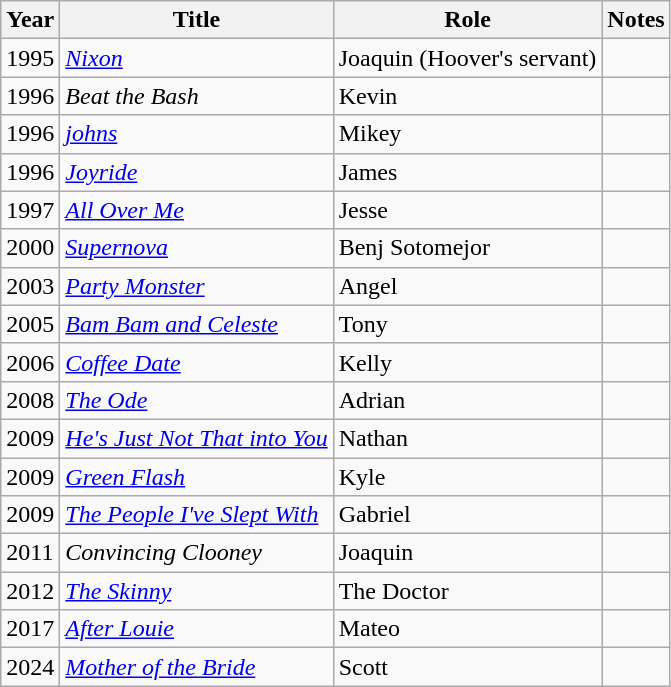<table class="wikitable">
<tr>
<th>Year</th>
<th>Title</th>
<th>Role</th>
<th>Notes</th>
</tr>
<tr>
<td>1995</td>
<td><em><a href='#'>Nixon</a></em></td>
<td>Joaquin (Hoover's servant)</td>
<td></td>
</tr>
<tr>
<td>1996</td>
<td><em>Beat the Bash</em></td>
<td>Kevin</td>
<td></td>
</tr>
<tr>
<td>1996</td>
<td><em><a href='#'>johns</a></em></td>
<td>Mikey</td>
<td></td>
</tr>
<tr>
<td>1996</td>
<td><em><a href='#'>Joyride</a></em></td>
<td>James</td>
<td></td>
</tr>
<tr>
<td>1997</td>
<td><em><a href='#'>All Over Me</a></em></td>
<td>Jesse</td>
<td></td>
</tr>
<tr>
<td>2000</td>
<td><em><a href='#'>Supernova</a></em></td>
<td>Benj Sotomejor</td>
<td></td>
</tr>
<tr>
<td>2003</td>
<td><em><a href='#'>Party Monster</a></em></td>
<td>Angel</td>
<td></td>
</tr>
<tr>
<td>2005</td>
<td><em><a href='#'>Bam Bam and Celeste</a></em></td>
<td>Tony</td>
<td></td>
</tr>
<tr>
<td>2006</td>
<td><em><a href='#'>Coffee Date</a></em></td>
<td>Kelly</td>
<td></td>
</tr>
<tr>
<td>2008</td>
<td><em><a href='#'>The Ode</a></em></td>
<td>Adrian</td>
<td></td>
</tr>
<tr>
<td>2009</td>
<td><em><a href='#'>He's Just Not That into You</a></em></td>
<td>Nathan</td>
<td></td>
</tr>
<tr>
<td>2009</td>
<td><em><a href='#'>Green Flash</a></em></td>
<td>Kyle</td>
<td></td>
</tr>
<tr>
<td>2009</td>
<td><em><a href='#'>The People I've Slept With</a></em></td>
<td>Gabriel</td>
<td></td>
</tr>
<tr>
<td>2011</td>
<td><em>Convincing Clooney</em></td>
<td>Joaquin</td>
<td></td>
</tr>
<tr>
<td>2012</td>
<td><em><a href='#'>The Skinny</a></em></td>
<td>The Doctor</td>
<td></td>
</tr>
<tr>
<td>2017</td>
<td><em><a href='#'>After Louie</a></em></td>
<td>Mateo</td>
<td></td>
</tr>
<tr>
<td>2024</td>
<td><em><a href='#'>Mother of the Bride</a></em></td>
<td>Scott</td>
<td></td>
</tr>
</table>
